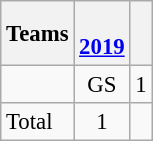<table class="wikitable" style="font-size:95%; text-align: center;">
<tr>
<th>Teams</th>
<th> <br> <a href='#'>2019</a></th>
<th></th>
</tr>
<tr>
<td align=left></td>
<td>GS</td>
<td>1</td>
</tr>
<tr>
<td align="left">Total</td>
<td>1</td>
<td></td>
</tr>
</table>
